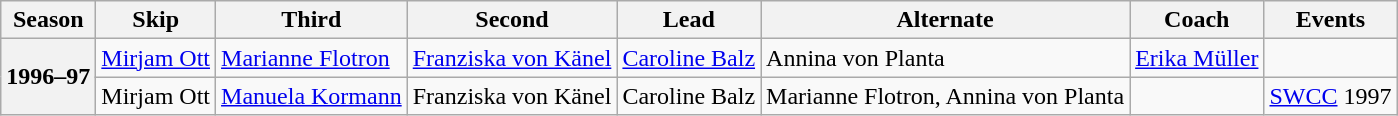<table class="wikitable">
<tr>
<th scope="col">Season</th>
<th scope="col">Skip</th>
<th scope="col">Third</th>
<th scope="col">Second</th>
<th scope="col">Lead</th>
<th scope="col">Alternate</th>
<th scope="col">Coach</th>
<th scope="col">Events</th>
</tr>
<tr>
<th scope="row" rowspan=2>1996–97</th>
<td><a href='#'>Mirjam Ott</a></td>
<td><a href='#'>Marianne Flotron</a></td>
<td><a href='#'>Franziska von Känel</a></td>
<td><a href='#'>Caroline Balz</a></td>
<td>Annina von Planta</td>
<td><a href='#'>Erika Müller</a></td>
<td> </td>
</tr>
<tr>
<td>Mirjam Ott</td>
<td><a href='#'>Manuela Kormann</a></td>
<td>Franziska von Känel</td>
<td>Caroline Balz</td>
<td>Marianne Flotron, Annina von Planta</td>
<td></td>
<td><a href='#'>SWCC</a> 1997 </td>
</tr>
</table>
